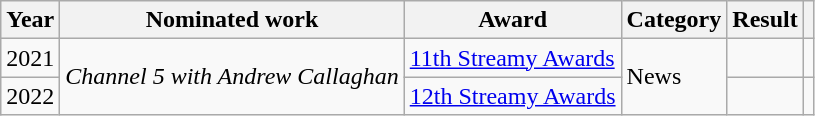<table class="wikitable sortable plainrowheaders">
<tr>
<th scope="col">Year</th>
<th scope="col">Nominated work</th>
<th scope="col">Award</th>
<th scope="col">Category</th>
<th scope="col">Result</th>
<th scope="col" class="unsortable"></th>
</tr>
<tr>
<td rowspan="1">2021</td>
<td rowspan="2"><em>Channel 5 with Andrew Callaghan</em></td>
<td><a href='#'>11th Streamy Awards</a></td>
<td rowspan="2">News</td>
<td></td>
<td></td>
</tr>
<tr>
<td>2022</td>
<td><a href='#'>12th Streamy Awards</a></td>
<td></td>
<td></td>
</tr>
</table>
